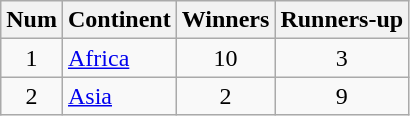<table class="wikitable sortable">
<tr>
<th>Num</th>
<th>Continent</th>
<th>Winners</th>
<th>Runners-up</th>
</tr>
<tr>
<td align=center>1</td>
<td><a href='#'>Africa</a></td>
<td align=center>10</td>
<td align=center>3</td>
</tr>
<tr>
<td align=center>2</td>
<td><a href='#'>Asia</a></td>
<td align=center>2</td>
<td align=center>9</td>
</tr>
</table>
